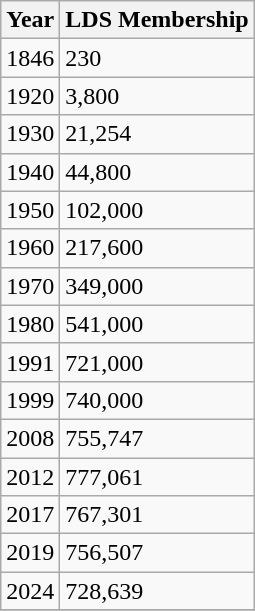<table class="wikitable">
<tr>
<th>Year</th>
<th>LDS Membership</th>
</tr>
<tr>
<td>1846</td>
<td>230</td>
</tr>
<tr>
<td>1920</td>
<td>3,800</td>
</tr>
<tr>
<td>1930</td>
<td>21,254</td>
</tr>
<tr>
<td>1940</td>
<td>44,800</td>
</tr>
<tr>
<td>1950</td>
<td>102,000</td>
</tr>
<tr>
<td>1960</td>
<td>217,600</td>
</tr>
<tr>
<td>1970</td>
<td>349,000</td>
</tr>
<tr>
<td>1980</td>
<td>541,000</td>
</tr>
<tr>
<td>1991</td>
<td>721,000</td>
</tr>
<tr>
<td>1999</td>
<td>740,000</td>
</tr>
<tr>
<td>2008</td>
<td>755,747</td>
</tr>
<tr>
<td>2012</td>
<td>777,061</td>
</tr>
<tr>
<td>2017</td>
<td>767,301</td>
</tr>
<tr>
<td>2019</td>
<td>756,507</td>
</tr>
<tr>
<td>2024</td>
<td>728,639</td>
</tr>
<tr>
</tr>
</table>
